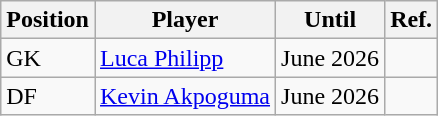<table class="wikitable">
<tr>
<th>Position</th>
<th>Player</th>
<th>Until</th>
<th>Ref.</th>
</tr>
<tr>
<td>GK</td>
<td> <a href='#'>Luca Philipp</a></td>
<td>June 2026</td>
<td></td>
</tr>
<tr>
<td>DF</td>
<td> <a href='#'>Kevin Akpoguma</a></td>
<td>June 2026</td>
<td></td>
</tr>
</table>
